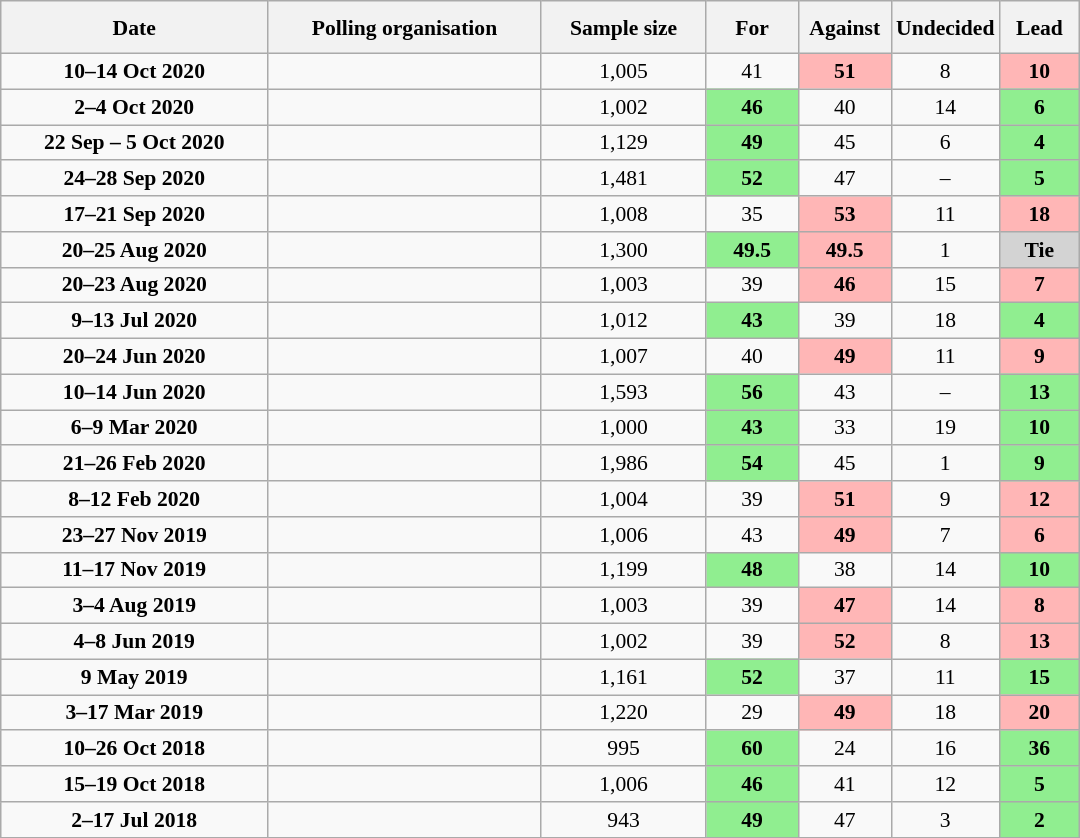<table class="wikitable sortable" style="width:720px; text-align:center; font-size:90%;">
<tr style="height:35px">
<th style="min-width: 50px">Date</th>
<th>Polling organisation</th>
<th data-sort-type="number">Sample size</th>
<th style="width:55px;">For</th>
<th style="width:55px;">Against</th>
<th style="width:55px;">Undecided</th>
<th>Lead</th>
</tr>
<tr>
<td data-sort-value="2020-10-14"><strong>10–14 Oct 2020</strong></td>
<td></td>
<td>1,005</td>
<td>41</td>
<td style="background:#ffb6b6"><strong>51</strong></td>
<td>8</td>
<td style="background:#ffb6b6;" data-sort-value="-10"><strong>10</strong></td>
</tr>
<tr>
<td data-sort-value="2020-10-04"><strong>2–4 Oct 2020</strong></td>
<td></td>
<td>1,002</td>
<td style="background:lightgreen"><strong>46</strong></td>
<td>40</td>
<td>14</td>
<td style="background:lightgreen;"><strong>6</strong></td>
</tr>
<tr>
<td data-sort-value="2020-10-05"><strong>22 Sep – 5 Oct 2020</strong></td>
<td></td>
<td>1,129</td>
<td style="background:lightgreen"><strong>49</strong></td>
<td>45</td>
<td>6</td>
<td style="background:lightgreen;"><strong>4</strong></td>
</tr>
<tr>
<td data-sort-value="2020-09-28"><strong>24–28 Sep 2020</strong></td>
<td></td>
<td>1,481</td>
<td style="background:lightgreen"><strong>52</strong></td>
<td>47</td>
<td>–</td>
<td style="background:lightgreen;"><strong>5</strong></td>
</tr>
<tr>
<td data-sort-value="2020-09-21"><strong>17–21 Sep 2020</strong></td>
<td></td>
<td>1,008</td>
<td>35</td>
<td style="background:#ffb6b6"><strong>53</strong></td>
<td>11</td>
<td style="background:#ffb6b6;"><strong>18</strong></td>
</tr>
<tr>
<td data-sort-value="2020-08-25"><strong>20–25 Aug 2020</strong></td>
<td></td>
<td>1,300</td>
<td style="background:lightgreen"><strong>49.5</strong></td>
<td style="background:#ffb6b6"><strong>49.5</strong></td>
<td>1</td>
<td style="background:lightgray;"><strong>Tie</strong></td>
</tr>
<tr>
<td data-sort-value="2020-08-23"><strong>20–23 Aug 2020</strong></td>
<td></td>
<td>1,003</td>
<td>39</td>
<td style="background:#ffb6b6"><strong>46</strong></td>
<td>15</td>
<td style="background:#ffb6b6;"><strong>7</strong></td>
</tr>
<tr>
<td data-sort-value="2020-07-13"><strong>9–13 Jul 2020</strong></td>
<td></td>
<td>1,012</td>
<td style="background:lightgreen"><strong>43</strong></td>
<td>39</td>
<td>18</td>
<td style="background:lightgreen;"><strong>4</strong></td>
</tr>
<tr>
<td data-sort-value="2020-06-24"><strong>20–24 Jun 2020</strong></td>
<td></td>
<td>1,007</td>
<td>40</td>
<td style="background:#ffb6b6"><strong>49</strong></td>
<td>11</td>
<td style="background:#ffb6b6;"><strong>9</strong></td>
</tr>
<tr>
<td data-sort-value="2020-06-14"><strong>10–14 Jun 2020</strong></td>
<td></td>
<td>1,593</td>
<td style="background:lightgreen"><strong>56</strong></td>
<td>43</td>
<td>–</td>
<td style="background:lightgreen;"><strong>13</strong></td>
</tr>
<tr>
<td data-sort-value="2020-03-09"><strong>6–9 Mar 2020</strong></td>
<td></td>
<td>1,000</td>
<td style="background:lightgreen"><strong>43</strong></td>
<td>33</td>
<td>19</td>
<td style="background:lightgreen;"><strong>10</strong></td>
</tr>
<tr>
<td data-sort-value="2020-02-26"><strong>21–26 Feb 2020</strong></td>
<td></td>
<td>1,986</td>
<td style="background:lightgreen"><strong>54</strong></td>
<td>45</td>
<td>1</td>
<td style="background:lightgreen;"><strong>9</strong></td>
</tr>
<tr>
<td data-sort-value="2020-02-12"><strong>8–12 Feb 2020</strong></td>
<td></td>
<td>1,004</td>
<td>39</td>
<td style="background:#ffb6b6"><strong>51</strong></td>
<td>9</td>
<td style="background:#ffb6b6;"><strong>12</strong></td>
</tr>
<tr>
<td data-sort-value="2019-11-23"><strong>23–27 Nov 2019</strong></td>
<td></td>
<td>1,006</td>
<td>43</td>
<td style="background:#ffb6b6"><strong>49</strong></td>
<td>7</td>
<td style="background:#ffb6b6;"><strong>6</strong></td>
</tr>
<tr>
<td data-sort-value="2019-11-17"><strong>11–17 Nov 2019</strong></td>
<td></td>
<td>1,199</td>
<td style="background:lightgreen"><strong>48</strong></td>
<td>38</td>
<td>14</td>
<td style="background:lightgreen;"><strong>10</strong></td>
</tr>
<tr>
<td data-sort-value="2019-08-04"><strong>3–4 Aug 2019</strong></td>
<td></td>
<td>1,003</td>
<td>39</td>
<td style="background:#ffb6b6"><strong>47</strong></td>
<td>14</td>
<td style="background:#ffb6b6;"><strong>8</strong></td>
</tr>
<tr>
<td data-sort-value="2019-06-08"><strong>4–8 Jun 2019</strong></td>
<td></td>
<td>1,002</td>
<td>39</td>
<td style="background:#ffb6b6"><strong>52</strong></td>
<td>8</td>
<td style="background:#ffb6b6;"><strong>13</strong></td>
</tr>
<tr>
<td data-sort-value="2019-05-09"><strong>9 May 2019</strong></td>
<td></td>
<td>1,161</td>
<td style="background:lightgreen"><strong>52</strong></td>
<td>37</td>
<td>11</td>
<td style="background:lightgreen;"><strong>15</strong></td>
</tr>
<tr>
<td data-sort-value="2019-03-17"><strong>3–17 Mar 2019</strong></td>
<td></td>
<td>1,220</td>
<td>29</td>
<td style="background:#ffb6b6"><strong>49</strong></td>
<td>18</td>
<td style="background:#ffb6b6;"><strong>20</strong></td>
</tr>
<tr>
<td data-sort-value="2018-10-26"><strong>10–26 Oct 2018</strong></td>
<td></td>
<td>995</td>
<td style="background:lightgreen"><strong>60</strong></td>
<td>24</td>
<td>16</td>
<td style="background:lightgreen;"><strong>36</strong></td>
</tr>
<tr>
<td data-sort-value="2018-10-19"><strong>15–19 Oct 2018</strong></td>
<td></td>
<td>1,006</td>
<td style="background:lightgreen"><strong>46</strong></td>
<td>41</td>
<td>12</td>
<td style="background:lightgreen;"><strong>5</strong></td>
</tr>
<tr>
<td data-sort-value="2018-04-17"><strong>2–17 Jul 2018</strong></td>
<td></td>
<td>943</td>
<td style="background:lightgreen"><strong>49</strong></td>
<td>47</td>
<td>3</td>
<td style="background:lightgreen;"><strong>2</strong></td>
</tr>
<tr>
</tr>
</table>
